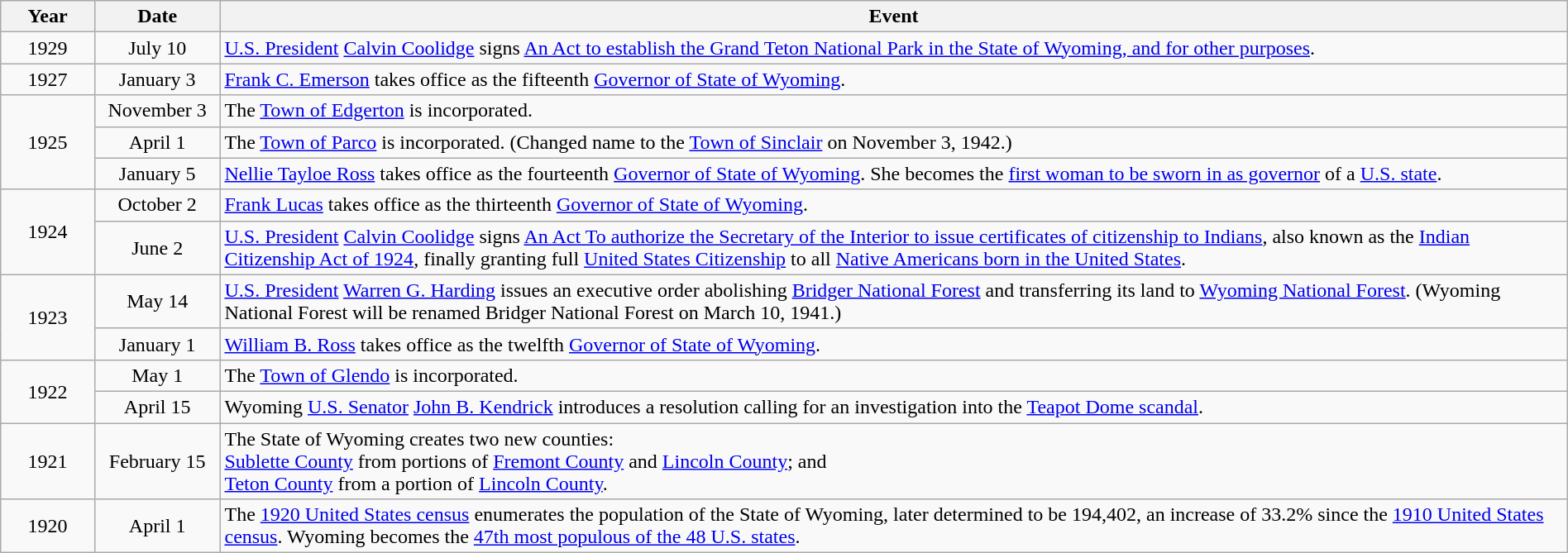<table class="wikitable" style="width:100%;">
<tr>
<th style="width:6%">Year</th>
<th style="width:8%">Date</th>
<th style="width:86%">Event</th>
</tr>
<tr>
<td align=center rowspan=1>1929</td>
<td align=center>July 10</td>
<td><a href='#'>U.S. President</a> <a href='#'>Calvin Coolidge</a> signs <a href='#'>An Act to establish the Grand Teton National Park in the State of Wyoming, and for other purposes</a>.</td>
</tr>
<tr>
<td align=center rowspan=1>1927</td>
<td align=center>January 3</td>
<td><a href='#'>Frank C. Emerson</a> takes office as the fifteenth <a href='#'>Governor of State of Wyoming</a>.</td>
</tr>
<tr>
<td align=center rowspan=3>1925</td>
<td align=center>November 3</td>
<td>The <a href='#'>Town of Edgerton</a> is incorporated.</td>
</tr>
<tr>
<td align=center>April 1</td>
<td>The <a href='#'>Town of Parco</a> is incorporated. (Changed name to the <a href='#'>Town of Sinclair</a> on November 3, 1942.)</td>
</tr>
<tr>
<td align=center>January 5</td>
<td><a href='#'>Nellie Tayloe Ross</a> takes office as the fourteenth <a href='#'>Governor of State of Wyoming</a>. She becomes the <a href='#'>first woman to be sworn in as governor</a> of a <a href='#'>U.S. state</a>.</td>
</tr>
<tr>
<td align=center rowspan=2>1924</td>
<td align=center>October 2</td>
<td><a href='#'>Frank Lucas</a> takes office as the thirteenth <a href='#'>Governor of State of Wyoming</a>.</td>
</tr>
<tr>
<td align=center>June 2</td>
<td><a href='#'>U.S. President</a> <a href='#'>Calvin Coolidge</a> signs <a href='#'>An Act To authorize the Secretary of the Interior to issue certificates of citizenship to Indians</a>, also known as the <a href='#'>Indian Citizenship Act of 1924</a>, finally granting full <a href='#'>United States Citizenship</a> to all <a href='#'>Native Americans born in the United States</a>.</td>
</tr>
<tr>
<td align=center rowspan=2>1923</td>
<td align=center>May 14</td>
<td><a href='#'>U.S. President</a> <a href='#'>Warren G. Harding</a> issues an executive order abolishing <a href='#'>Bridger National Forest</a> and transferring its land to <a href='#'>Wyoming National Forest</a>. (Wyoming National Forest will be renamed Bridger National Forest on March 10, 1941.)</td>
</tr>
<tr>
<td align=center>January 1</td>
<td><a href='#'>William B. Ross</a> takes office as the twelfth <a href='#'>Governor of State of Wyoming</a>.</td>
</tr>
<tr>
<td align=center rowspan=2>1922</td>
<td align=center>May 1</td>
<td>The <a href='#'>Town of Glendo</a> is incorporated.</td>
</tr>
<tr>
<td align=center>April 15</td>
<td>Wyoming <a href='#'>U.S. Senator</a> <a href='#'>John B. Kendrick</a> introduces a resolution calling for an investigation into the <a href='#'>Teapot Dome scandal</a>.</td>
</tr>
<tr>
<td align=center rowspan=1>1921</td>
<td align=center>February 15</td>
<td>The State of Wyoming creates two new counties:<br><a href='#'>Sublette County</a> from portions of <a href='#'>Fremont County</a> and <a href='#'>Lincoln County</a>; and<br><a href='#'>Teton County</a> from a portion of <a href='#'>Lincoln County</a>.</td>
</tr>
<tr>
<td align=center rowspan=1>1920</td>
<td align=center>April 1</td>
<td>The <a href='#'>1920 United States census</a> enumerates the population of the State of Wyoming, later determined to be 194,402, an increase of 33.2% since the <a href='#'>1910 United States census</a>. Wyoming becomes the <a href='#'>47th most populous of the 48 U.S. states</a>.</td>
</tr>
</table>
